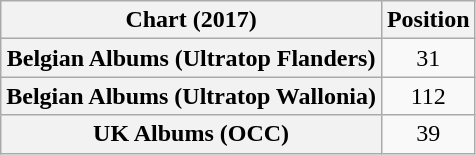<table class="wikitable sortable plainrowheaders" style="text-align:center">
<tr>
<th scope="col">Chart (2017)</th>
<th scope="col">Position</th>
</tr>
<tr>
<th scope="row">Belgian Albums (Ultratop Flanders)</th>
<td>31</td>
</tr>
<tr>
<th scope="row">Belgian Albums (Ultratop Wallonia)</th>
<td>112</td>
</tr>
<tr>
<th scope="row">UK Albums (OCC)</th>
<td>39</td>
</tr>
</table>
